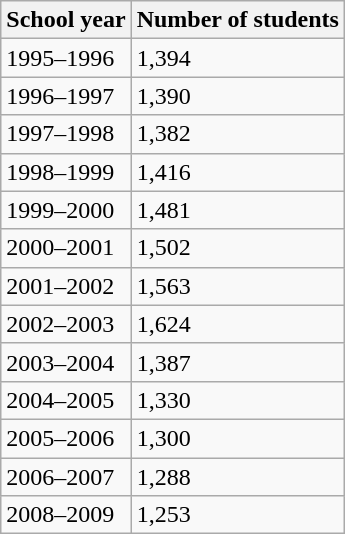<table class="wikitable">
<tr>
<th>School year</th>
<th>Number of students</th>
</tr>
<tr>
<td>1995–1996</td>
<td>1,394</td>
</tr>
<tr>
<td>1996–1997</td>
<td>1,390</td>
</tr>
<tr>
<td>1997–1998</td>
<td>1,382</td>
</tr>
<tr>
<td>1998–1999</td>
<td>1,416</td>
</tr>
<tr>
<td>1999–2000</td>
<td>1,481</td>
</tr>
<tr>
<td>2000–2001</td>
<td>1,502</td>
</tr>
<tr>
<td>2001–2002</td>
<td>1,563</td>
</tr>
<tr>
<td>2002–2003</td>
<td>1,624</td>
</tr>
<tr>
<td>2003–2004</td>
<td>1,387</td>
</tr>
<tr>
<td>2004–2005</td>
<td>1,330</td>
</tr>
<tr>
<td>2005–2006</td>
<td>1,300</td>
</tr>
<tr>
<td>2006–2007</td>
<td>1,288</td>
</tr>
<tr>
<td>2008–2009</td>
<td>1,253</td>
</tr>
</table>
